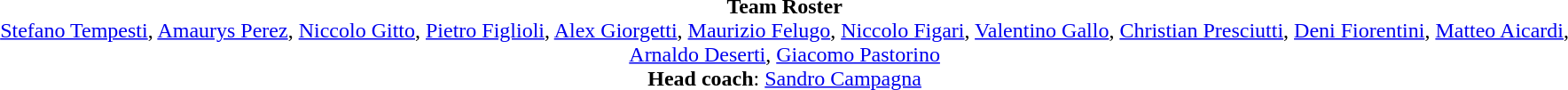<table width=95%>
<tr align=center>
<td></td>
<td><strong>Team Roster</strong> <br><a href='#'>Stefano Tempesti</a>, <a href='#'>Amaurys Perez</a>, <a href='#'>Niccolo Gitto</a>, <a href='#'>Pietro Figlioli</a>, <a href='#'>Alex Giorgetti</a>, <a href='#'>Maurizio Felugo</a>, <a href='#'>Niccolo Figari</a>, <a href='#'>Valentino Gallo</a>, <a href='#'>Christian Presciutti</a>, <a href='#'>Deni Fiorentini</a>, <a href='#'>Matteo Aicardi</a>, <a href='#'>Arnaldo Deserti</a>, <a href='#'>Giacomo Pastorino</a><br> <strong>Head coach</strong>: <a href='#'>Sandro Campagna</a></td>
</tr>
</table>
